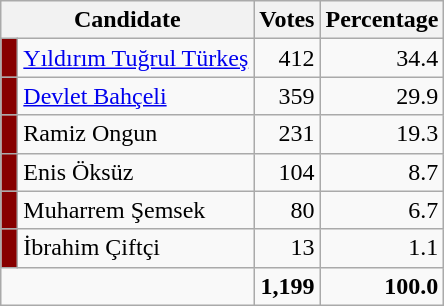<table class=wikitable style=text-align:right>
<tr>
<th scope="col", colspan="2">Candidate</th>
<th>Votes</th>
<th>Percentage</th>
</tr>
<tr>
<td style="background:#870000; width:4px; text-align:center;"></td>
<td align=left><a href='#'>Yıldırım Tuğrul Türkeş</a></td>
<td>412</td>
<td>34.4</td>
</tr>
<tr>
<td style="background:#870000; width:4px; text-align:center;"></td>
<td align=left><a href='#'>Devlet Bahçeli</a></td>
<td>359</td>
<td>29.9</td>
</tr>
<tr>
<td style="background:#870000; width:4px; text-align:center;"></td>
<td align=left>Ramiz Ongun</td>
<td>231</td>
<td>19.3</td>
</tr>
<tr>
<td style="background:#870000; width:4px; text-align:center;"></td>
<td align=left>Enis Öksüz</td>
<td>104</td>
<td>8.7</td>
</tr>
<tr>
<td style="background:#870000; width:4px; text-align:center;"></td>
<td align=left>Muharrem Şemsek</td>
<td>80</td>
<td>6.7</td>
</tr>
<tr>
<td style="background:#870000; width:4px; text-align:center;"></td>
<td align=left>İbrahim Çiftçi</td>
<td>13</td>
<td>1.1</td>
</tr>
<tr>
<td scope="col", colspan="2"></td>
<td><strong>1,199</strong></td>
<td><strong>100.0</strong></td>
</tr>
</table>
